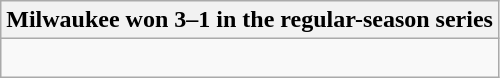<table class="wikitable collapsible collapsed">
<tr>
<th>Milwaukee won 3–1 in the regular-season series</th>
</tr>
<tr>
<td><br>


</td>
</tr>
</table>
